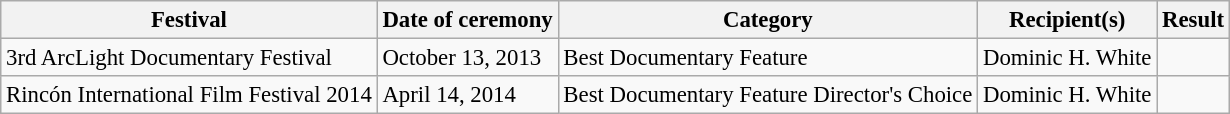<table class="wikitable" style="font-size: 95%;">
<tr>
<th>Festival</th>
<th>Date of ceremony</th>
<th>Category</th>
<th>Recipient(s)</th>
<th>Result</th>
</tr>
<tr>
<td>3rd ArcLight Documentary Festival</td>
<td>October 13, 2013</td>
<td>Best Documentary Feature</td>
<td>Dominic H. White</td>
<td></td>
</tr>
<tr>
<td>Rincón International Film Festival 2014</td>
<td>April 14, 2014</td>
<td>Best Documentary Feature Director's Choice</td>
<td>Dominic H. White</td>
<td></td>
</tr>
</table>
